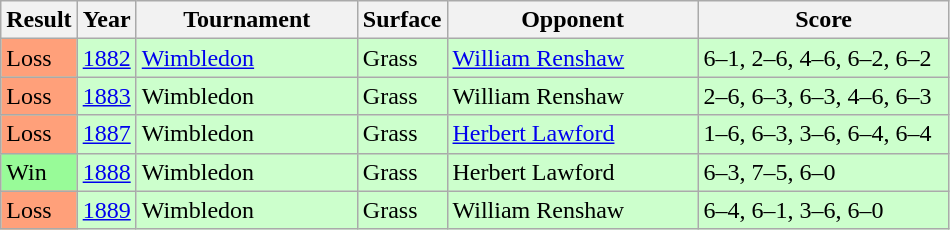<table class="sortable wikitable">
<tr>
<th style="width:40px">Result</th>
<th style="width:30px">Year</th>
<th style="width:140px">Tournament</th>
<th style="width:50px">Surface</th>
<th style="width:160px">Opponent</th>
<th style="width:160px" class="unsortable">Score</th>
</tr>
<tr style="background:#cfc;">
<td style="background:#ffa07a;">Loss</td>
<td><a href='#'>1882</a></td>
<td><a href='#'>Wimbledon</a></td>
<td>Grass</td>
<td> <a href='#'>William Renshaw</a></td>
<td>6–1, 2–6, 4–6, 6–2, 6–2</td>
</tr>
<tr style="background:#cfc;">
<td style="background:#ffa07a;">Loss</td>
<td><a href='#'>1883</a></td>
<td>Wimbledon</td>
<td>Grass</td>
<td> William Renshaw</td>
<td>2–6, 6–3, 6–3, 4–6, 6–3</td>
</tr>
<tr style="background:#cfc;">
<td style="background:#ffa07a;">Loss</td>
<td><a href='#'>1887</a></td>
<td>Wimbledon</td>
<td>Grass</td>
<td> <a href='#'>Herbert Lawford</a></td>
<td>1–6, 6–3, 3–6, 6–4, 6–4</td>
</tr>
<tr style="background:#cfc;">
<td style="background:#98fb98;">Win</td>
<td><a href='#'>1888</a></td>
<td>Wimbledon</td>
<td>Grass</td>
<td> Herbert Lawford</td>
<td>6–3, 7–5, 6–0</td>
</tr>
<tr style="background:#cfc;">
<td style="background:#ffa07a;">Loss</td>
<td><a href='#'>1889</a></td>
<td>Wimbledon</td>
<td>Grass</td>
<td> William Renshaw</td>
<td>6–4, 6–1, 3–6, 6–0</td>
</tr>
</table>
